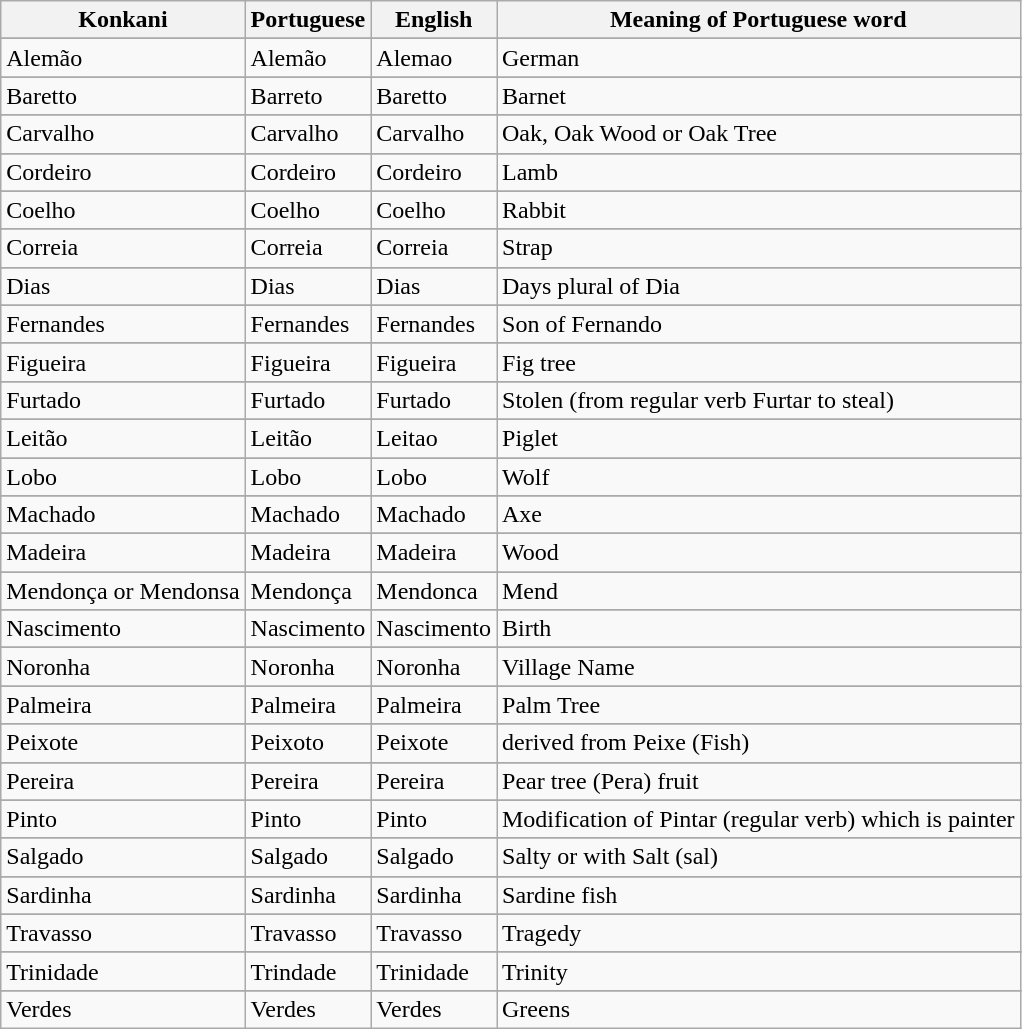<table class="wikitable sortable">
<tr>
<th>Konkani</th>
<th>Portuguese</th>
<th>English</th>
<th>Meaning of Portuguese word</th>
</tr>
<tr>
</tr>
<tr>
<td>Alemão</td>
<td>Alemão</td>
<td>Alemao</td>
<td>German</td>
</tr>
<tr>
</tr>
<tr>
<td>Baretto</td>
<td>Barreto</td>
<td>Baretto</td>
<td>Barnet</td>
</tr>
<tr>
</tr>
<tr>
<td>Carvalho</td>
<td>Carvalho</td>
<td>Carvalho</td>
<td>Oak, Oak Wood or Oak Tree</td>
</tr>
<tr>
</tr>
<tr>
<td>Cordeiro</td>
<td>Cordeiro</td>
<td>Cordeiro</td>
<td>Lamb</td>
</tr>
<tr>
</tr>
<tr>
<td>Coelho</td>
<td>Coelho</td>
<td>Coelho</td>
<td>Rabbit</td>
</tr>
<tr>
</tr>
<tr>
<td>Correia</td>
<td>Correia</td>
<td>Correia</td>
<td>Strap</td>
</tr>
<tr>
</tr>
<tr>
<td>Dias</td>
<td>Dias</td>
<td>Dias</td>
<td>Days plural of Dia</td>
</tr>
<tr>
</tr>
<tr>
<td>Fernandes</td>
<td>Fernandes</td>
<td>Fernandes</td>
<td>Son of Fernando</td>
</tr>
<tr>
</tr>
<tr>
<td>Figueira</td>
<td>Figueira</td>
<td>Figueira</td>
<td>Fig tree</td>
</tr>
<tr>
</tr>
<tr>
<td>Furtado</td>
<td>Furtado</td>
<td>Furtado</td>
<td>Stolen (from regular verb Furtar to steal)</td>
</tr>
<tr>
</tr>
<tr>
<td>Leitão</td>
<td>Leitão</td>
<td>Leitao</td>
<td>Piglet</td>
</tr>
<tr>
</tr>
<tr>
<td>Lobo</td>
<td>Lobo</td>
<td>Lobo</td>
<td>Wolf</td>
</tr>
<tr>
</tr>
<tr>
<td>Machado</td>
<td>Machado</td>
<td>Machado</td>
<td>Axe</td>
</tr>
<tr>
</tr>
<tr>
<td>Madeira</td>
<td>Madeira</td>
<td>Madeira</td>
<td>Wood</td>
</tr>
<tr>
</tr>
<tr>
<td>Mendonça or Mendonsa</td>
<td>Mendonça</td>
<td>Mendonca</td>
<td>Mend</td>
</tr>
<tr>
</tr>
<tr>
<td>Nascimento</td>
<td>Nascimento</td>
<td>Nascimento</td>
<td>Birth</td>
</tr>
<tr>
</tr>
<tr>
<td>Noronha</td>
<td>Noronha</td>
<td>Noronha</td>
<td>Village Name</td>
</tr>
<tr>
</tr>
<tr>
<td>Palmeira</td>
<td>Palmeira</td>
<td>Palmeira</td>
<td>Palm Tree</td>
</tr>
<tr>
</tr>
<tr>
<td>Peixote</td>
<td>Peixoto</td>
<td>Peixote</td>
<td>derived from Peixe (Fish)</td>
</tr>
<tr>
</tr>
<tr>
<td>Pereira</td>
<td>Pereira</td>
<td>Pereira</td>
<td>Pear tree (Pera) fruit</td>
</tr>
<tr>
</tr>
<tr>
<td>Pinto</td>
<td>Pinto</td>
<td>Pinto</td>
<td>Modification of Pintar (regular verb) which is painter</td>
</tr>
<tr>
</tr>
<tr>
<td>Salgado</td>
<td>Salgado</td>
<td>Salgado</td>
<td>Salty or with Salt (sal)</td>
</tr>
<tr>
</tr>
<tr>
<td>Sardinha</td>
<td>Sardinha</td>
<td>Sardinha</td>
<td>Sardine fish</td>
</tr>
<tr>
</tr>
<tr>
<td>Travasso</td>
<td>Travasso</td>
<td>Travasso</td>
<td>Tragedy</td>
</tr>
<tr>
</tr>
<tr>
<td>Trinidade</td>
<td>Trindade</td>
<td>Trinidade</td>
<td>Trinity</td>
</tr>
<tr>
</tr>
<tr>
<td>Verdes</td>
<td>Verdes</td>
<td>Verdes</td>
<td>Greens</td>
</tr>
</table>
